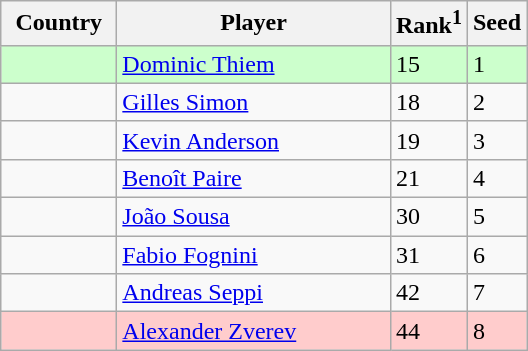<table class="sortable wikitable">
<tr>
<th width="70">Country</th>
<th width="175">Player</th>
<th>Rank<sup>1</sup></th>
<th>Seed</th>
</tr>
<tr style="background:#cfc;">
<td></td>
<td><a href='#'>Dominic Thiem</a></td>
<td>15</td>
<td>1</td>
</tr>
<tr>
<td></td>
<td><a href='#'>Gilles Simon</a></td>
<td>18</td>
<td>2</td>
</tr>
<tr>
<td></td>
<td><a href='#'>Kevin Anderson</a></td>
<td>19</td>
<td>3</td>
</tr>
<tr>
<td></td>
<td><a href='#'>Benoît Paire</a></td>
<td>21</td>
<td>4</td>
</tr>
<tr>
<td></td>
<td><a href='#'>João Sousa</a></td>
<td>30</td>
<td>5</td>
</tr>
<tr>
<td></td>
<td><a href='#'>Fabio Fognini</a></td>
<td>31</td>
<td>6</td>
</tr>
<tr>
<td></td>
<td><a href='#'>Andreas Seppi</a></td>
<td>42</td>
<td>7</td>
</tr>
<tr style="background:#fcc;">
<td></td>
<td><a href='#'>Alexander Zverev</a></td>
<td>44</td>
<td>8</td>
</tr>
</table>
